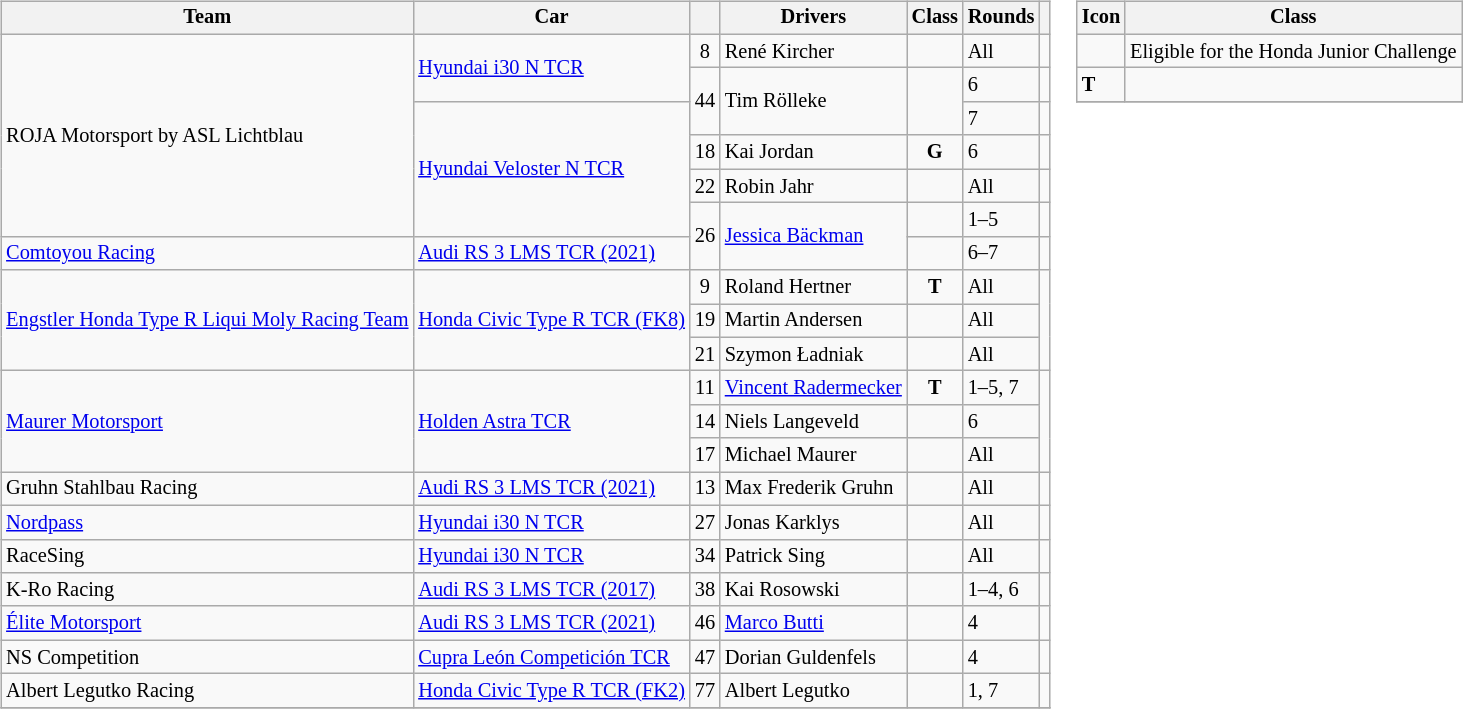<table>
<tr>
<td><br><table class="wikitable" style="font-size: 85%;">
<tr>
<th>Team</th>
<th>Car</th>
<th></th>
<th>Drivers</th>
<th>Class</th>
<th>Rounds</th>
<th></th>
</tr>
<tr>
<td rowspan="6"> ROJA Motorsport by ASL Lichtblau</td>
<td rowspan="2"><a href='#'>Hyundai i30 N TCR</a></td>
<td align="center">8</td>
<td> René Kircher</td>
<td align="center"></td>
<td>All</td>
<td rowspan="1"></td>
</tr>
<tr>
<td rowspan="2" align="center">44</td>
<td rowspan="2"> Tim Rölleke</td>
<td rowspan="2" align="center"></td>
<td>6</td>
<td></td>
</tr>
<tr>
<td rowspan="4"><a href='#'>Hyundai Veloster N TCR</a></td>
<td>7</td>
<td></td>
</tr>
<tr>
<td align="center">18</td>
<td> Kai Jordan</td>
<td align="center"><strong><span>G</span></strong></td>
<td>6</td>
<td></td>
</tr>
<tr>
<td align="center">22</td>
<td> Robin Jahr</td>
<td align="center"></td>
<td>All</td>
<td rowspan="1"></td>
</tr>
<tr>
<td rowspan="2" align="center">26</td>
<td rowspan="2"> <a href='#'>Jessica Bäckman</a></td>
<td align="center"></td>
<td>1–5</td>
<td></td>
</tr>
<tr>
<td> <a href='#'>Comtoyou Racing</a></td>
<td><a href='#'>Audi RS 3 LMS TCR (2021)</a></td>
<td align="center"></td>
<td>6–7</td>
<td></td>
</tr>
<tr>
<td rowspan="3"> <a href='#'>Engstler Honda Type R Liqui Moly Racing Team</a></td>
<td rowspan="3"><a href='#'>Honda Civic Type R TCR (FK8)</a></td>
<td align="center">9</td>
<td> Roland Hertner</td>
<td align="center"><strong><span>T</span></strong></td>
<td>All</td>
<td rowspan="3"></td>
</tr>
<tr>
<td align="center">19</td>
<td> Martin Andersen</td>
<td align="center"></td>
<td>All</td>
</tr>
<tr>
<td align="center">21</td>
<td> Szymon Ładniak</td>
<td align="center"></td>
<td>All</td>
</tr>
<tr>
<td rowspan="3"> <a href='#'>Maurer Motorsport</a></td>
<td rowspan="3"><a href='#'>Holden Astra TCR</a></td>
<td align="center">11</td>
<td> <a href='#'>Vincent Radermecker</a></td>
<td align="center"><strong><span>T</span></strong></td>
<td>1–5, 7</td>
<td rowspan="3"></td>
</tr>
<tr>
<td align="center">14</td>
<td> Niels Langeveld</td>
<td align="center"></td>
<td>6</td>
</tr>
<tr>
<td align="center">17</td>
<td> Michael Maurer</td>
<td align="center"></td>
<td>All</td>
</tr>
<tr>
<td> Gruhn Stahlbau Racing</td>
<td><a href='#'>Audi RS 3 LMS TCR (2021)</a></td>
<td align="center">13</td>
<td> Max Frederik Gruhn</td>
<td align="center"></td>
<td>All</td>
<td></td>
</tr>
<tr>
<td> <a href='#'>Nordpass</a></td>
<td><a href='#'>Hyundai i30 N TCR</a></td>
<td align="center">27</td>
<td> Jonas Karklys</td>
<td align="center"></td>
<td>All</td>
<td></td>
</tr>
<tr>
<td> RaceSing</td>
<td><a href='#'>Hyundai i30 N TCR</a></td>
<td align="center">34</td>
<td> Patrick Sing</td>
<td align="center"></td>
<td>All</td>
<td></td>
</tr>
<tr>
<td> K-Ro Racing</td>
<td><a href='#'>Audi RS 3 LMS TCR (2017)</a></td>
<td align="center">38</td>
<td> Kai Rosowski</td>
<td align="center"></td>
<td>1–4, 6</td>
<td></td>
</tr>
<tr>
<td> <a href='#'>Élite Motorsport</a></td>
<td><a href='#'>Audi RS 3 LMS TCR (2021)</a></td>
<td align="center">46</td>
<td> <a href='#'>Marco Butti</a></td>
<td align="center"></td>
<td>4</td>
<td></td>
</tr>
<tr>
<td> NS Competition</td>
<td><a href='#'>Cupra León Competición TCR</a></td>
<td align="center">47</td>
<td> Dorian Guldenfels</td>
<td align="center"></td>
<td>4</td>
<td></td>
</tr>
<tr>
<td> Albert Legutko Racing</td>
<td><a href='#'>Honda Civic Type R TCR (FK2)</a></td>
<td align="center">77</td>
<td> Albert Legutko</td>
<td align="center"></td>
<td>1, 7</td>
<td></td>
</tr>
<tr>
</tr>
</table>
</td>
<td valign=top><br><table class="wikitable" style="font-size: 85%;">
<tr>
<th>Icon</th>
<th>Class</th>
</tr>
<tr>
<td></td>
<td>Eligible for the Honda Junior Challenge</td>
</tr>
<tr>
<td><strong><span>T</span></strong></td>
<td></td>
</tr>
<tr>
</tr>
</table>
</td>
</tr>
</table>
